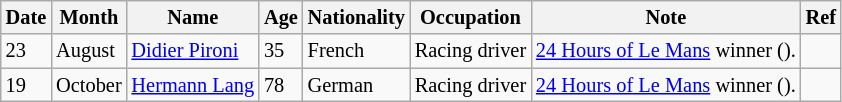<table class="wikitable" style="font-size:85%;">
<tr>
<th>Date</th>
<th>Month</th>
<th>Name</th>
<th>Age</th>
<th>Nationality</th>
<th>Occupation</th>
<th>Note</th>
<th>Ref</th>
</tr>
<tr>
<td>23</td>
<td>August</td>
<td><a href='#'>Didier Pironi</a></td>
<td>35</td>
<td>French</td>
<td>Racing driver</td>
<td><a href='#'>24 Hours of Le Mans</a> winner ().</td>
<td></td>
</tr>
<tr>
<td>19</td>
<td>October</td>
<td><a href='#'>Hermann Lang</a></td>
<td>78</td>
<td>German</td>
<td>Racing driver</td>
<td><a href='#'>24 Hours of Le Mans</a> winner ().</td>
<td></td>
</tr>
</table>
